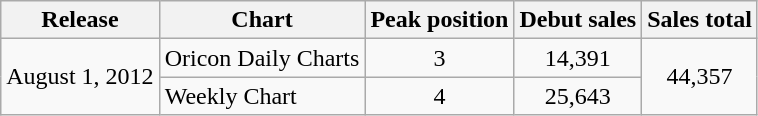<table class="wikitable">
<tr>
<th>Release</th>
<th>Chart</th>
<th>Peak position</th>
<th>Debut sales</th>
<th>Sales total</th>
</tr>
<tr>
<td rowspan="4">August 1, 2012</td>
<td>Oricon Daily Charts</td>
<td align="center">3</td>
<td align="center">14,391</td>
<td rowspan="4" align="center">44,357</td>
</tr>
<tr>
<td>Weekly Chart</td>
<td align="center">4</td>
<td align="center">25,643<br></td>
</tr>
</table>
